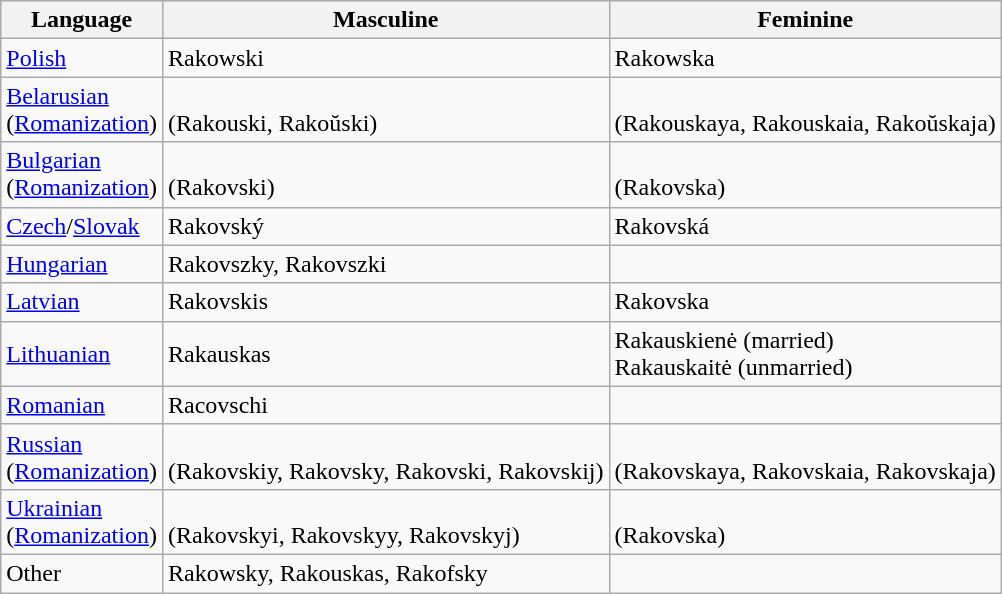<table class="wikitable">
<tr>
<th>Language</th>
<th>Masculine</th>
<th>Feminine</th>
</tr>
<tr>
<td><a href='#'>Polish</a></td>
<td>Rakowski</td>
<td>Rakowska</td>
</tr>
<tr>
<td><a href='#'>Belarusian</a> <br>(<a href='#'>Romanization</a>)</td>
<td><br>(Rakouski, Rakoŭski)</td>
<td><br> (Rakouskaya, Rakouskaia, Rakoŭskaja)</td>
</tr>
<tr>
<td><a href='#'>Bulgarian</a> <br>(<a href='#'>Romanization</a>)</td>
<td><br>(Rakovski)</td>
<td><br>(Rakovska)</td>
</tr>
<tr>
<td><a href='#'>Czech</a>/<a href='#'>Slovak</a></td>
<td>Rakovský</td>
<td>Rakovská</td>
</tr>
<tr>
<td><a href='#'>Hungarian</a></td>
<td>Rakovszky, Rakovszki</td>
<td></td>
</tr>
<tr>
<td><a href='#'>Latvian</a></td>
<td>Rakovskis</td>
<td>Rakovska</td>
</tr>
<tr>
<td><a href='#'>Lithuanian</a></td>
<td>Rakauskas</td>
<td>Rakauskienė (married)<br> Rakauskaitė (unmarried)</td>
</tr>
<tr>
<td><a href='#'>Romanian</a></td>
<td>Racovschi</td>
<td></td>
</tr>
<tr>
<td><a href='#'>Russian</a> <br>(<a href='#'>Romanization</a>)</td>
<td><br> (Rakovskiy, Rakovsky, Rakovski, Rakovskij)</td>
<td><br> (Rakovskaya, Rakovskaia, Rakovskaja)</td>
</tr>
<tr>
<td><a href='#'>Ukrainian</a> <br>(<a href='#'>Romanization</a>)</td>
<td><br> (Rakovskyi, Rakovskyy, Rakovskyj)</td>
<td><br> (Rakovska)</td>
</tr>
<tr>
<td>Other</td>
<td>Rakowsky, Rakouskas, Rakofsky</td>
<td></td>
</tr>
</table>
